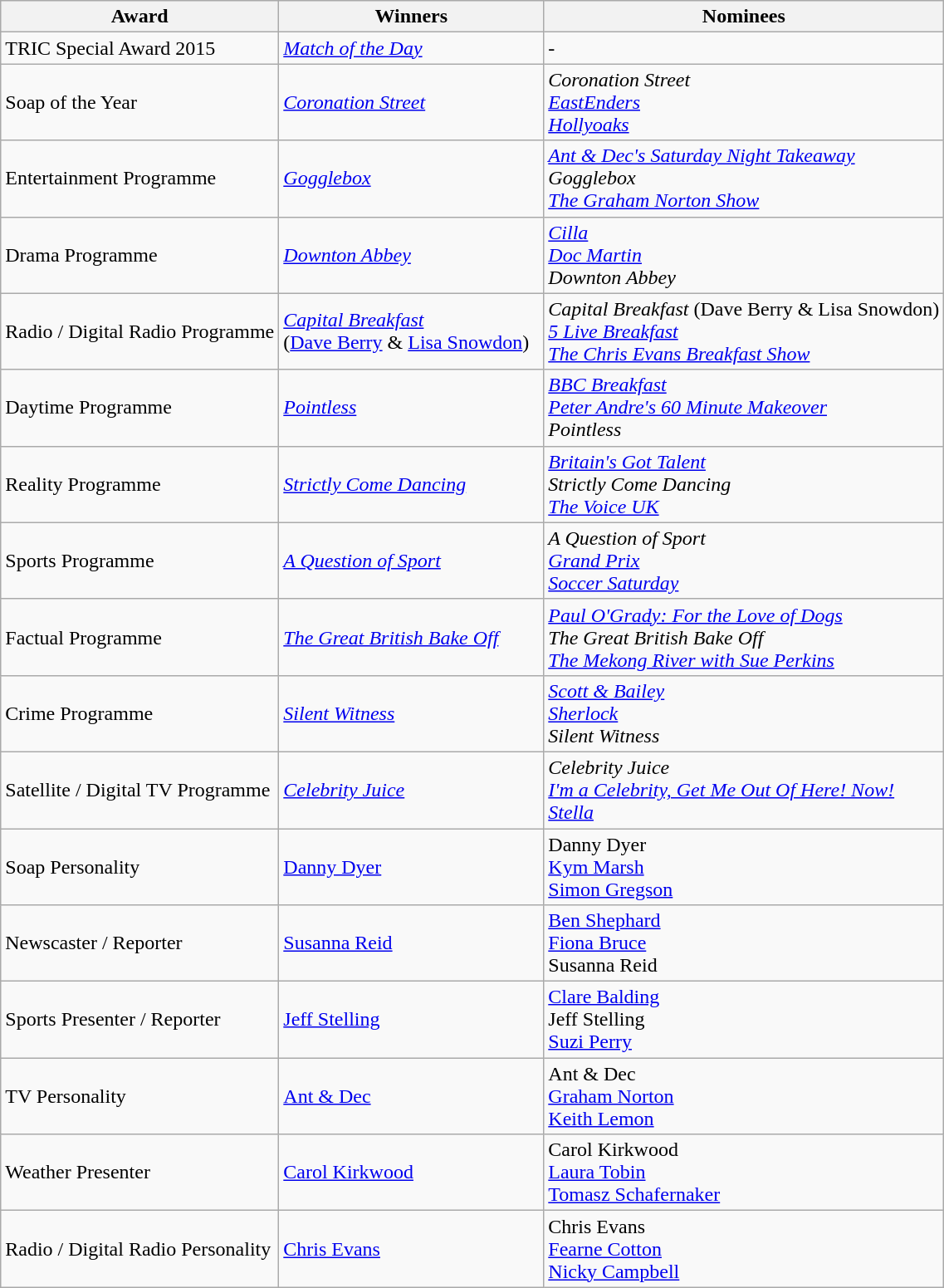<table class="wikitable">
<tr>
<th>Award</th>
<th>Winners</th>
<th>Nominees</th>
</tr>
<tr>
<td>TRIC Special Award 2015</td>
<td><em><a href='#'>Match of the Day</a></em></td>
<td>-</td>
</tr>
<tr>
<td>Soap of the Year</td>
<td><em><a href='#'>Coronation Street</a></em></td>
<td><em>Coronation Street <br><a href='#'>EastEnders</a> <br><a href='#'>Hollyoaks</a></em></td>
</tr>
<tr>
<td>Entertainment Programme</td>
<td><em><a href='#'>Gogglebox</a></em></td>
<td><em><a href='#'>Ant & Dec's Saturday Night Takeaway</a> <br>Gogglebox <br><a href='#'>The Graham Norton Show</a></em></td>
</tr>
<tr>
<td>Drama Programme</td>
<td><em><a href='#'>Downton Abbey</a></em></td>
<td><em><a href='#'>Cilla</a> <br><a href='#'>Doc Martin</a> <br>Downton Abbey</em></td>
</tr>
<tr>
<td>Radio / Digital Radio Programme</td>
<td><em><a href='#'>Capital Breakfast</a></em> <br>(<a href='#'>Dave Berry</a> & <a href='#'>Lisa Snowdon</a>)  </td>
<td><em>Capital Breakfast</em> (Dave Berry & Lisa Snowdon) <br><em><a href='#'>5 Live Breakfast</a> <br><a href='#'>The Chris Evans Breakfast Show</a></em></td>
</tr>
<tr>
<td>Daytime Programme</td>
<td><em><a href='#'>Pointless</a></em></td>
<td><em><a href='#'>BBC Breakfast</a> <br><a href='#'>Peter Andre's 60 Minute Makeover</a> <br>Pointless</em></td>
</tr>
<tr>
<td>Reality Programme</td>
<td><em><a href='#'>Strictly Come Dancing</a></em></td>
<td><em><a href='#'>Britain's Got Talent</a> <br>Strictly Come Dancing <br><a href='#'>The Voice UK</a></em></td>
</tr>
<tr>
<td>Sports Programme</td>
<td><em><a href='#'>A Question of Sport</a></em></td>
<td><em>A Question of Sport <br><a href='#'>Grand Prix</a>  <br><a href='#'>Soccer Saturday</a></em></td>
</tr>
<tr>
<td>Factual Programme</td>
<td><em><a href='#'>The Great British Bake Off</a></em></td>
<td><em><a href='#'>Paul O'Grady: For the Love of Dogs</a> <br>The Great British Bake Off <br><a href='#'>The Mekong River with Sue Perkins</a></em></td>
</tr>
<tr>
<td>Crime Programme</td>
<td><em><a href='#'>Silent Witness</a></em></td>
<td><em><a href='#'>Scott & Bailey</a> <br><a href='#'>Sherlock</a> <br>Silent Witness</em></td>
</tr>
<tr>
<td>Satellite / Digital TV Programme</td>
<td><em><a href='#'>Celebrity Juice</a></em></td>
<td><em>Celebrity Juice <br><a href='#'>I'm a Celebrity, Get Me Out Of Here! Now!</a> <br><a href='#'>Stella</a></em></td>
</tr>
<tr>
<td>Soap Personality</td>
<td><a href='#'>Danny Dyer</a></td>
<td>Danny Dyer <br><a href='#'>Kym Marsh</a> <br><a href='#'>Simon Gregson</a></td>
</tr>
<tr>
<td>Newscaster / Reporter</td>
<td><a href='#'>Susanna Reid</a></td>
<td><a href='#'>Ben Shephard</a> <br><a href='#'>Fiona Bruce</a> <br>Susanna Reid</td>
</tr>
<tr>
<td>Sports Presenter / Reporter</td>
<td><a href='#'>Jeff Stelling</a></td>
<td><a href='#'>Clare Balding</a> <br>Jeff Stelling <br><a href='#'>Suzi Perry</a></td>
</tr>
<tr>
<td>TV Personality</td>
<td><a href='#'>Ant & Dec</a></td>
<td>Ant & Dec <br><a href='#'>Graham Norton</a> <br><a href='#'>Keith Lemon</a></td>
</tr>
<tr>
<td>Weather Presenter</td>
<td><a href='#'>Carol Kirkwood</a></td>
<td>Carol Kirkwood <br><a href='#'>Laura Tobin</a> <br><a href='#'>Tomasz Schafernaker</a></td>
</tr>
<tr>
<td>Radio / Digital Radio Personality</td>
<td><a href='#'>Chris Evans</a></td>
<td>Chris Evans <br><a href='#'>Fearne Cotton</a> <br><a href='#'>Nicky Campbell</a></td>
</tr>
</table>
